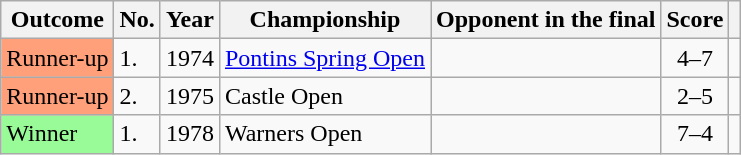<table class="wikitable">
<tr>
<th scope="col">Outcome</th>
<th scope="col">No.</th>
<th scope="col">Year</th>
<th scope="col">Championship</th>
<th scope="col">Opponent in the final</th>
<th scope="col">Score</th>
<th scope="col" align="center" class=unsortable></th>
</tr>
<tr>
<td style="background:#ffa07a;">Runner-up</td>
<td>1.</td>
<td>1974</td>
<td><a href='#'>Pontins Spring Open</a></td>
<td></td>
<td align="center">4–7</td>
<td></td>
</tr>
<tr>
<td style="background:#ffa07a;">Runner-up</td>
<td>2.</td>
<td>1975</td>
<td>Castle Open</td>
<td></td>
<td align="center">2–5</td>
<td></td>
</tr>
<tr>
<td style="background:#98FB98">Winner</td>
<td>1.</td>
<td>1978</td>
<td>Warners Open</td>
<td></td>
<td align="center">7–4</td>
<td></td>
</tr>
</table>
